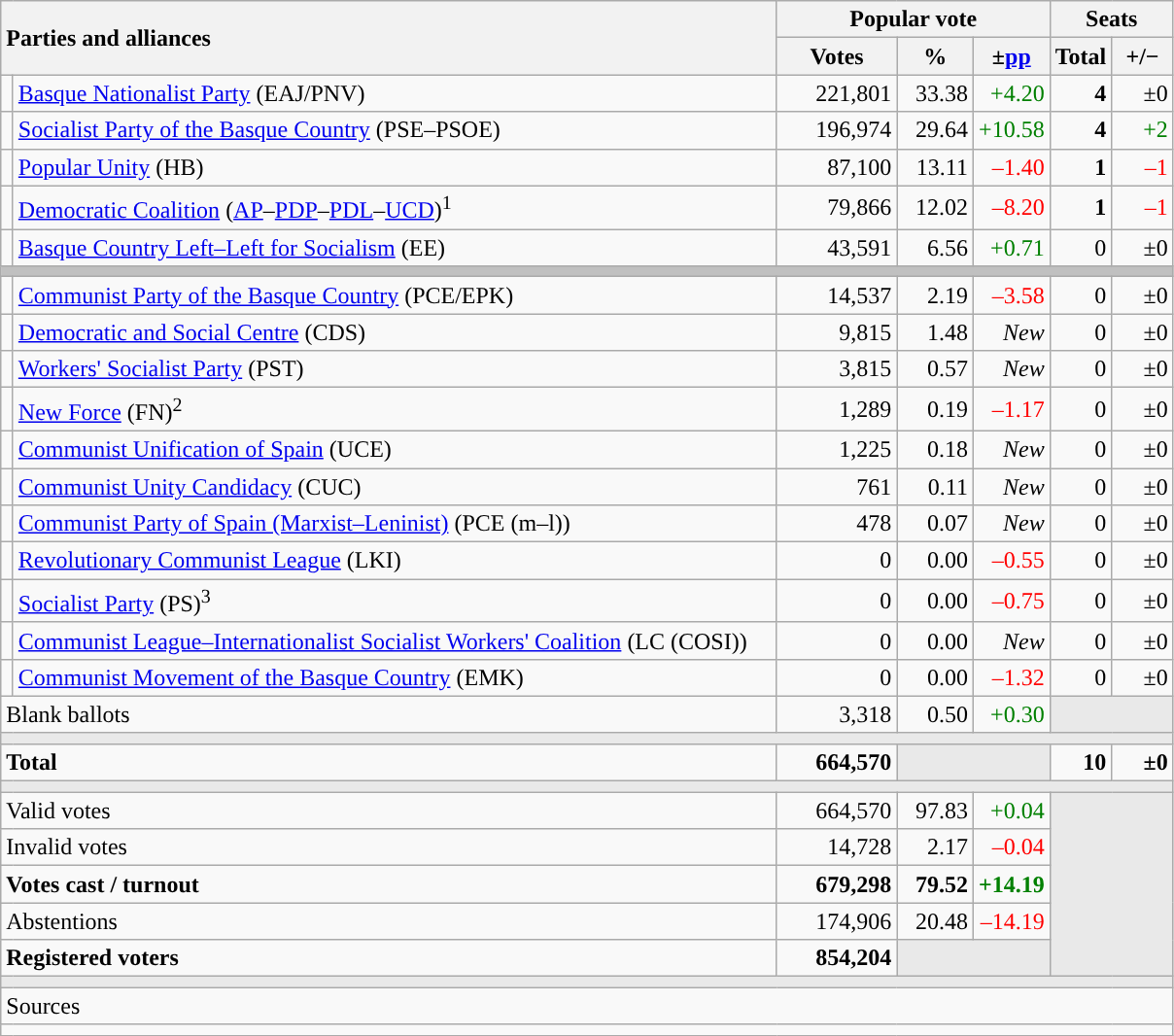<table class="wikitable" style="text-align:right;">
<tr>
<th style="text-align:left;" rowspan="2" colspan="2" width="525">Parties and alliances</th>
<th colspan="3">Popular vote</th>
<th colspan="2">Seats</th>
</tr>
<tr>
<th width="75">Votes</th>
<th width="45">%</th>
<th width="45">±<a href='#'>pp</a></th>
<th width="35">Total</th>
<th width="35">+/−</th>
</tr>
<tr>
<td width="1" style="color:inherit;background:"></td>
<td align="left"><a href='#'>Basque Nationalist Party</a> (EAJ/PNV)</td>
<td>221,801</td>
<td>33.38</td>
<td style="color:green;">+4.20</td>
<td><strong>4</strong></td>
<td>±0</td>
</tr>
<tr>
<td style="color:inherit;background:"></td>
<td align="left"><a href='#'>Socialist Party of the Basque Country</a> (PSE–PSOE)</td>
<td>196,974</td>
<td>29.64</td>
<td style="color:green;">+10.58</td>
<td><strong>4</strong></td>
<td style="color:green;">+2</td>
</tr>
<tr>
<td style="color:inherit;background:"></td>
<td align="left"><a href='#'>Popular Unity</a> (HB)</td>
<td>87,100</td>
<td>13.11</td>
<td style="color:red;">–1.40</td>
<td><strong>1</strong></td>
<td style="color:red;">–1</td>
</tr>
<tr>
<td style="color:inherit;background:"></td>
<td align="left"><a href='#'>Democratic Coalition</a> (<a href='#'>AP</a>–<a href='#'>PDP</a>–<a href='#'>PDL</a>–<a href='#'>UCD</a>)<sup>1</sup></td>
<td>79,866</td>
<td>12.02</td>
<td style="color:red;">–8.20</td>
<td><strong>1</strong></td>
<td style="color:red;">–1</td>
</tr>
<tr>
<td style="color:inherit;background:"></td>
<td align="left"><a href='#'>Basque Country Left–Left for Socialism</a> (EE)</td>
<td>43,591</td>
<td>6.56</td>
<td style="color:green;">+0.71</td>
<td>0</td>
<td>±0</td>
</tr>
<tr>
<td colspan="7" bgcolor="#C0C0C0"></td>
</tr>
<tr>
<td style="color:inherit;background:"></td>
<td align="left"><a href='#'>Communist Party of the Basque Country</a> (PCE/EPK)</td>
<td>14,537</td>
<td>2.19</td>
<td style="color:red;">–3.58</td>
<td>0</td>
<td>±0</td>
</tr>
<tr>
<td style="color:inherit;background:"></td>
<td align="left"><a href='#'>Democratic and Social Centre</a> (CDS)</td>
<td>9,815</td>
<td>1.48</td>
<td><em>New</em></td>
<td>0</td>
<td>±0</td>
</tr>
<tr>
<td style="color:inherit;background:"></td>
<td align="left"><a href='#'>Workers' Socialist Party</a> (PST)</td>
<td>3,815</td>
<td>0.57</td>
<td><em>New</em></td>
<td>0</td>
<td>±0</td>
</tr>
<tr>
<td style="color:inherit;background:"></td>
<td align="left"><a href='#'>New Force</a> (FN)<sup>2</sup></td>
<td>1,289</td>
<td>0.19</td>
<td style="color:red;">–1.17</td>
<td>0</td>
<td>±0</td>
</tr>
<tr>
<td style="color:inherit;background:"></td>
<td align="left"><a href='#'>Communist Unification of Spain</a> (UCE)</td>
<td>1,225</td>
<td>0.18</td>
<td><em>New</em></td>
<td>0</td>
<td>±0</td>
</tr>
<tr>
<td style="color:inherit;background:"></td>
<td align="left"><a href='#'>Communist Unity Candidacy</a> (CUC)</td>
<td>761</td>
<td>0.11</td>
<td><em>New</em></td>
<td>0</td>
<td>±0</td>
</tr>
<tr>
<td style="color:inherit;background:"></td>
<td align="left"><a href='#'>Communist Party of Spain (Marxist–Leninist)</a> (PCE (m–l))</td>
<td>478</td>
<td>0.07</td>
<td><em>New</em></td>
<td>0</td>
<td>±0</td>
</tr>
<tr>
<td style="color:inherit;background:"></td>
<td align="left"><a href='#'>Revolutionary Communist League</a> (LKI)</td>
<td>0</td>
<td>0.00</td>
<td style="color:red;">–0.55</td>
<td>0</td>
<td>±0</td>
</tr>
<tr>
<td style="color:inherit;background:"></td>
<td align="left"><a href='#'>Socialist Party</a> (PS)<sup>3</sup></td>
<td>0</td>
<td>0.00</td>
<td style="color:red;">–0.75</td>
<td>0</td>
<td>±0</td>
</tr>
<tr>
<td style="color:inherit;background:"></td>
<td align="left"><a href='#'>Communist League–Internationalist Socialist Workers' Coalition</a> (LC (COSI))</td>
<td>0</td>
<td>0.00</td>
<td><em>New</em></td>
<td>0</td>
<td>±0</td>
</tr>
<tr>
<td style="color:inherit;background:"></td>
<td align="left"><a href='#'>Communist Movement of the Basque Country</a> (EMK)</td>
<td>0</td>
<td>0.00</td>
<td style="color:red;">–1.32</td>
<td>0</td>
<td>±0</td>
</tr>
<tr>
<td align="left" colspan="2">Blank ballots</td>
<td>3,318</td>
<td>0.50</td>
<td style="color:green;">+0.30</td>
<td bgcolor="#E9E9E9" colspan="2"></td>
</tr>
<tr>
<td colspan="7" bgcolor="#E9E9E9"></td>
</tr>
<tr style="font-weight:bold;">
<td align="left" colspan="2">Total</td>
<td>664,570</td>
<td bgcolor="#E9E9E9" colspan="2"></td>
<td>10</td>
<td>±0</td>
</tr>
<tr>
<td colspan="7" bgcolor="#E9E9E9"></td>
</tr>
<tr>
<td align="left" colspan="2">Valid votes</td>
<td>664,570</td>
<td>97.83</td>
<td style="color:green;">+0.04</td>
<td bgcolor="#E9E9E9" colspan="2" rowspan="5"></td>
</tr>
<tr>
<td align="left" colspan="2">Invalid votes</td>
<td>14,728</td>
<td>2.17</td>
<td style="color:red;">–0.04</td>
</tr>
<tr style="font-weight:bold;">
<td align="left" colspan="2">Votes cast / turnout</td>
<td>679,298</td>
<td>79.52</td>
<td style="color:green;">+14.19</td>
</tr>
<tr>
<td align="left" colspan="2">Abstentions</td>
<td>174,906</td>
<td>20.48</td>
<td style="color:red;">–14.19</td>
</tr>
<tr style="font-weight:bold;">
<td align="left" colspan="2">Registered voters</td>
<td>854,204</td>
<td bgcolor="#E9E9E9" colspan="2"></td>
</tr>
<tr>
<td colspan="7" bgcolor="#E9E9E9"></td>
</tr>
<tr>
<td align="left" colspan="7">Sources</td>
</tr>
<tr>
<td colspan="7" style="text-align:left; max-width:790px;"></td>
</tr>
</table>
